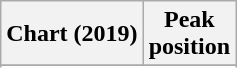<table class="wikitable sortable plainrowheaders" style="text-align:center">
<tr>
<th scope="col">Chart (2019)</th>
<th scope="col">Peak<br>position</th>
</tr>
<tr>
</tr>
<tr>
</tr>
<tr>
</tr>
</table>
